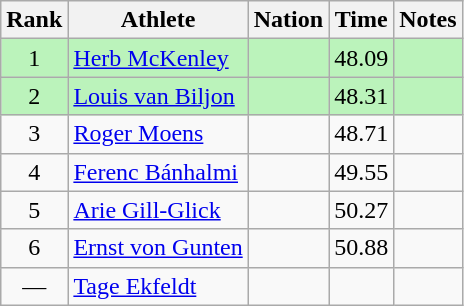<table class="wikitable sortable" style="text-align:center">
<tr>
<th>Rank</th>
<th>Athlete</th>
<th>Nation</th>
<th>Time</th>
<th>Notes</th>
</tr>
<tr bgcolor=bbf3bb>
<td>1</td>
<td align=left><a href='#'>Herb McKenley</a></td>
<td align=left></td>
<td>48.09</td>
<td></td>
</tr>
<tr bgcolor=bbf3bb>
<td>2</td>
<td align=left><a href='#'>Louis van Biljon</a></td>
<td align=left></td>
<td>48.31</td>
<td></td>
</tr>
<tr>
<td>3</td>
<td align=left><a href='#'>Roger Moens</a></td>
<td align=left></td>
<td>48.71</td>
<td></td>
</tr>
<tr>
<td>4</td>
<td align=left><a href='#'>Ferenc Bánhalmi</a></td>
<td align=left></td>
<td>49.55</td>
<td></td>
</tr>
<tr>
<td>5</td>
<td align=left><a href='#'>Arie Gill-Glick</a></td>
<td align=left></td>
<td>50.27</td>
<td></td>
</tr>
<tr>
<td>6</td>
<td align=left><a href='#'>Ernst von Gunten</a></td>
<td align=left></td>
<td>50.88</td>
<td></td>
</tr>
<tr>
<td data-sort-value=7>—</td>
<td align=left><a href='#'>Tage Ekfeldt</a></td>
<td align=left></td>
<td></td>
<td></td>
</tr>
</table>
